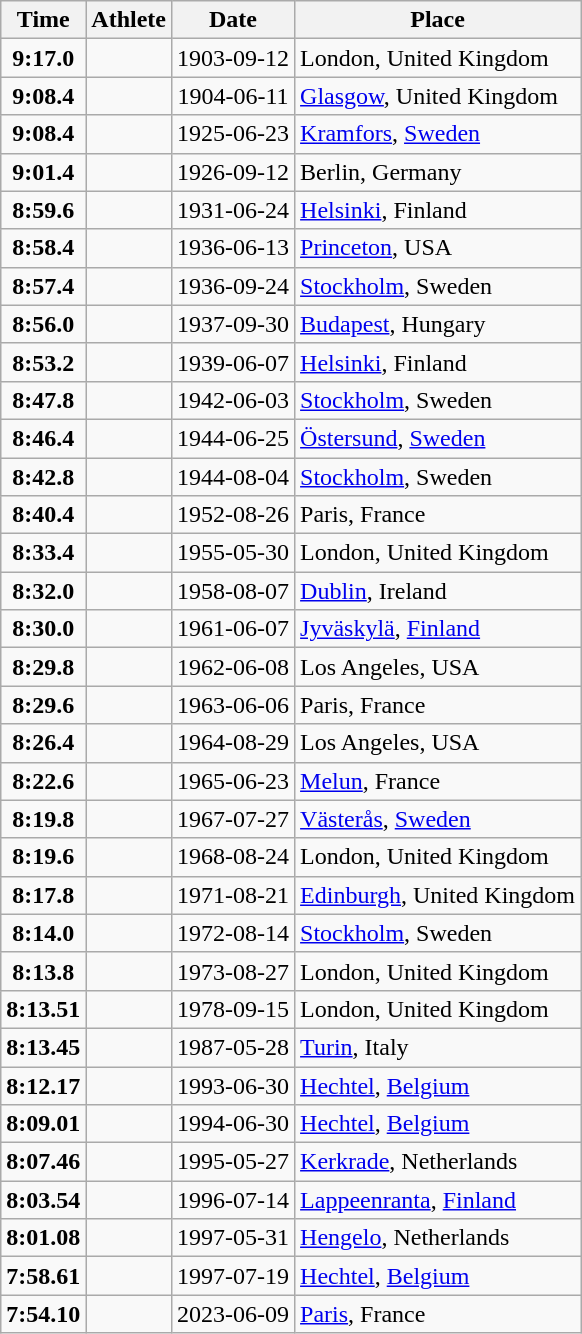<table class="wikitable">
<tr>
<th>Time</th>
<th>Athlete</th>
<th>Date</th>
<th>Place</th>
</tr>
<tr>
<td align="center"><strong>9:17.0</strong></td>
<td></td>
<td align="center">1903-09-12</td>
<td>London, United Kingdom</td>
</tr>
<tr>
<td align="center"><strong>9:08.4</strong></td>
<td></td>
<td align="center">1904-06-11</td>
<td><a href='#'>Glasgow</a>, United Kingdom</td>
</tr>
<tr>
<td align="center"><strong>9:08.4</strong></td>
<td></td>
<td align="center">1925-06-23</td>
<td><a href='#'>Kramfors</a>, <a href='#'>Sweden</a></td>
</tr>
<tr>
<td align="center"><strong>9:01.4</strong></td>
<td></td>
<td align="center">1926-09-12</td>
<td>Berlin, Germany</td>
</tr>
<tr>
<td align="center"><strong>8:59.6</strong></td>
<td></td>
<td align="center">1931-06-24</td>
<td><a href='#'>Helsinki</a>, Finland</td>
</tr>
<tr>
<td align="center"><strong>8:58.4</strong></td>
<td></td>
<td align="center">1936-06-13</td>
<td><a href='#'>Princeton</a>, USA</td>
</tr>
<tr>
<td align="center"><strong>8:57.4</strong></td>
<td></td>
<td align="center">1936-09-24</td>
<td><a href='#'>Stockholm</a>, Sweden</td>
</tr>
<tr>
<td align="center"><strong>8:56.0</strong></td>
<td></td>
<td align="center">1937-09-30</td>
<td><a href='#'>Budapest</a>, Hungary</td>
</tr>
<tr>
<td align="center"><strong>8:53.2</strong></td>
<td></td>
<td align="center">1939-06-07</td>
<td><a href='#'>Helsinki</a>, Finland</td>
</tr>
<tr>
<td align="center"><strong>8:47.8</strong></td>
<td></td>
<td align="center">1942-06-03</td>
<td><a href='#'>Stockholm</a>, Sweden</td>
</tr>
<tr>
<td align="center"><strong>8:46.4</strong></td>
<td></td>
<td align="center">1944-06-25</td>
<td><a href='#'>Östersund</a>, <a href='#'>Sweden</a></td>
</tr>
<tr>
<td align="center"><strong>8:42.8</strong></td>
<td></td>
<td align="center">1944-08-04</td>
<td><a href='#'>Stockholm</a>, Sweden</td>
</tr>
<tr>
<td align="center"><strong>8:40.4</strong></td>
<td></td>
<td align="center">1952-08-26</td>
<td>Paris, France</td>
</tr>
<tr>
<td align="center"><strong>8:33.4</strong></td>
<td></td>
<td align="center">1955-05-30</td>
<td>London, United Kingdom</td>
</tr>
<tr>
<td align="center"><strong>8:32.0</strong></td>
<td></td>
<td align="center">1958-08-07</td>
<td><a href='#'>Dublin</a>, Ireland</td>
</tr>
<tr>
<td align="center"><strong>8:30.0</strong></td>
<td></td>
<td align="center">1961-06-07</td>
<td><a href='#'>Jyväskylä</a>, <a href='#'>Finland</a></td>
</tr>
<tr>
<td align="center"><strong>8:29.8</strong></td>
<td></td>
<td align="center">1962-06-08</td>
<td>Los Angeles, USA</td>
</tr>
<tr>
<td align="center"><strong>8:29.6</strong></td>
<td></td>
<td align="center">1963-06-06</td>
<td>Paris, France</td>
</tr>
<tr>
<td align="center"><strong>8:26.4</strong></td>
<td></td>
<td align="center">1964-08-29</td>
<td>Los Angeles, USA</td>
</tr>
<tr>
<td align="center"><strong>8:22.6</strong></td>
<td></td>
<td align="center">1965-06-23</td>
<td><a href='#'>Melun</a>, France</td>
</tr>
<tr>
<td align="center"><strong>8:19.8</strong></td>
<td></td>
<td align="center">1967-07-27</td>
<td><a href='#'>Västerås</a>, <a href='#'>Sweden</a></td>
</tr>
<tr>
<td align="center"><strong>8:19.6</strong></td>
<td></td>
<td align="center">1968-08-24</td>
<td>London, United Kingdom</td>
</tr>
<tr>
<td align="center"><strong>8:17.8</strong></td>
<td></td>
<td align="center">1971-08-21</td>
<td><a href='#'>Edinburgh</a>, United Kingdom</td>
</tr>
<tr>
<td align="center"><strong>8:14.0</strong></td>
<td></td>
<td align="center">1972-08-14</td>
<td><a href='#'>Stockholm</a>, Sweden</td>
</tr>
<tr>
<td align="center"><strong>8:13.8</strong></td>
<td></td>
<td align="center">1973-08-27</td>
<td>London, United Kingdom</td>
</tr>
<tr>
<td align="center"><strong>8:13.51</strong></td>
<td></td>
<td align="center">1978-09-15</td>
<td>London, United Kingdom</td>
</tr>
<tr>
<td align="center"><strong>8:13.45</strong></td>
<td></td>
<td align="center">1987-05-28</td>
<td><a href='#'>Turin</a>, Italy</td>
</tr>
<tr>
<td align="center"><strong>8:12.17</strong></td>
<td></td>
<td align="center">1993-06-30</td>
<td><a href='#'>Hechtel</a>, <a href='#'>Belgium</a></td>
</tr>
<tr>
<td align="center"><strong>8:09.01</strong></td>
<td></td>
<td align="center">1994-06-30</td>
<td><a href='#'>Hechtel</a>, <a href='#'>Belgium</a></td>
</tr>
<tr>
<td align="center"><strong>8:07.46</strong></td>
<td></td>
<td align="center">1995-05-27</td>
<td><a href='#'>Kerkrade</a>, Netherlands</td>
</tr>
<tr>
<td align="center"><strong>8:03.54</strong></td>
<td></td>
<td align="center">1996-07-14</td>
<td><a href='#'>Lappeenranta</a>, <a href='#'>Finland</a></td>
</tr>
<tr>
<td align="center"><strong>8:01.08</strong></td>
<td></td>
<td align="center">1997-05-31</td>
<td><a href='#'>Hengelo</a>, Netherlands</td>
</tr>
<tr>
<td align="center"><strong>7:58.61</strong></td>
<td></td>
<td align="center">1997-07-19</td>
<td><a href='#'>Hechtel</a>, <a href='#'>Belgium</a></td>
</tr>
<tr>
<td align="center"><strong>7:54.10</strong></td>
<td></td>
<td align="center">2023-06-09</td>
<td><a href='#'>Paris</a>, France</td>
</tr>
</table>
